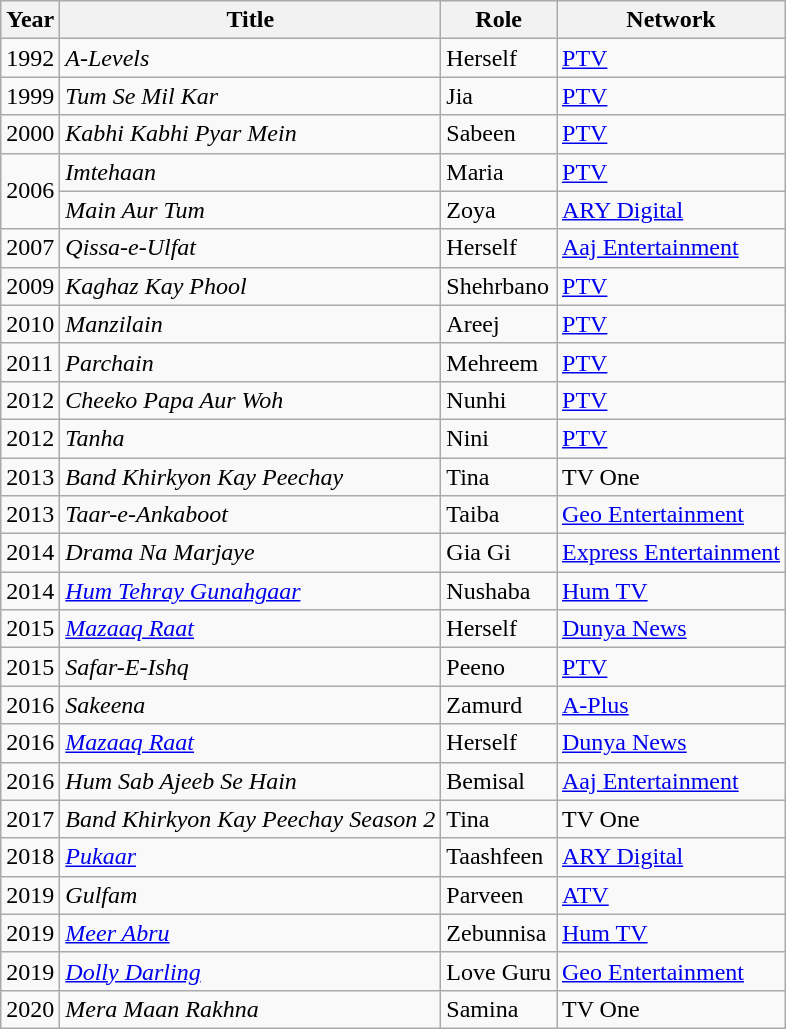<table class="wikitable sortable plainrowheaders">
<tr style="text-align:center;">
<th scope="col">Year</th>
<th scope="col">Title</th>
<th scope="col">Role</th>
<th scope="col">Network</th>
</tr>
<tr>
<td>1992</td>
<td><em>A-Levels</em></td>
<td>Herself</td>
<td><a href='#'>PTV</a></td>
</tr>
<tr>
<td>1999</td>
<td><em>Tum Se Mil Kar</em></td>
<td>Jia</td>
<td><a href='#'>PTV</a></td>
</tr>
<tr>
<td>2000</td>
<td><em>Kabhi Kabhi Pyar Mein</em></td>
<td>Sabeen</td>
<td><a href='#'>PTV</a></td>
</tr>
<tr>
<td rowspan="2">2006</td>
<td><em>Imtehaan</em></td>
<td>Maria</td>
<td><a href='#'>PTV</a></td>
</tr>
<tr>
<td><em>Main Aur Tum</em></td>
<td>Zoya</td>
<td><a href='#'>ARY Digital</a></td>
</tr>
<tr>
<td>2007</td>
<td><em>Qissa-e-Ulfat</em></td>
<td>Herself</td>
<td><a href='#'>Aaj Entertainment</a></td>
</tr>
<tr>
<td>2009</td>
<td><em>Kaghaz Kay Phool</em></td>
<td>Shehrbano</td>
<td><a href='#'>PTV</a></td>
</tr>
<tr>
<td>2010</td>
<td><em>Manzilain</em></td>
<td>Areej</td>
<td><a href='#'>PTV</a></td>
</tr>
<tr>
<td>2011</td>
<td><em>Parchain</em></td>
<td>Mehreem</td>
<td><a href='#'>PTV</a></td>
</tr>
<tr>
<td>2012</td>
<td><em>Cheeko Papa Aur Woh</em></td>
<td>Nunhi</td>
<td><a href='#'>PTV</a></td>
</tr>
<tr>
<td>2012</td>
<td><em>Tanha</em></td>
<td>Nini</td>
<td><a href='#'>PTV</a></td>
</tr>
<tr>
<td>2013</td>
<td><em>Band Khirkyon Kay Peechay</em></td>
<td>Tina</td>
<td>TV One</td>
</tr>
<tr>
<td>2013</td>
<td><em>Taar-e-Ankaboot</em></td>
<td>Taiba</td>
<td><a href='#'>Geo Entertainment</a></td>
</tr>
<tr>
<td>2014</td>
<td><em>Drama Na Marjaye</em></td>
<td>Gia Gi</td>
<td><a href='#'>Express Entertainment</a></td>
</tr>
<tr>
<td>2014</td>
<td><em><a href='#'>Hum Tehray Gunahgaar</a></em></td>
<td>Nushaba</td>
<td><a href='#'>Hum TV</a></td>
</tr>
<tr>
<td>2015</td>
<td><em><a href='#'>Mazaaq Raat</a></em></td>
<td>Herself</td>
<td><a href='#'>Dunya News</a></td>
</tr>
<tr>
<td>2015</td>
<td><em>Safar-E-Ishq</em></td>
<td>Peeno</td>
<td><a href='#'>PTV</a></td>
</tr>
<tr>
<td>2016</td>
<td><em>Sakeena</em></td>
<td>Zamurd</td>
<td><a href='#'>A-Plus</a></td>
</tr>
<tr>
<td>2016</td>
<td><em><a href='#'>Mazaaq Raat</a></em></td>
<td>Herself</td>
<td><a href='#'>Dunya News</a></td>
</tr>
<tr>
<td>2016</td>
<td><em>Hum Sab Ajeeb Se Hain</em></td>
<td>Bemisal</td>
<td><a href='#'>Aaj Entertainment</a></td>
</tr>
<tr>
<td>2017</td>
<td><em>Band Khirkyon Kay Peechay Season 2</em></td>
<td>Tina</td>
<td>TV One</td>
</tr>
<tr>
<td>2018</td>
<td><em><a href='#'>Pukaar</a></em></td>
<td>Taashfeen</td>
<td><a href='#'>ARY Digital</a></td>
</tr>
<tr>
<td>2019</td>
<td><em>Gulfam</em></td>
<td>Parveen</td>
<td><a href='#'>ATV</a></td>
</tr>
<tr>
<td>2019</td>
<td><em><a href='#'>Meer Abru</a></em></td>
<td>Zebunnisa</td>
<td><a href='#'>Hum TV</a></td>
</tr>
<tr>
<td>2019</td>
<td><em><a href='#'>Dolly Darling</a></em></td>
<td>Love Guru</td>
<td><a href='#'>Geo Entertainment</a></td>
</tr>
<tr>
<td>2020</td>
<td><em>Mera Maan Rakhna</em></td>
<td>Samina</td>
<td>TV One</td>
</tr>
</table>
